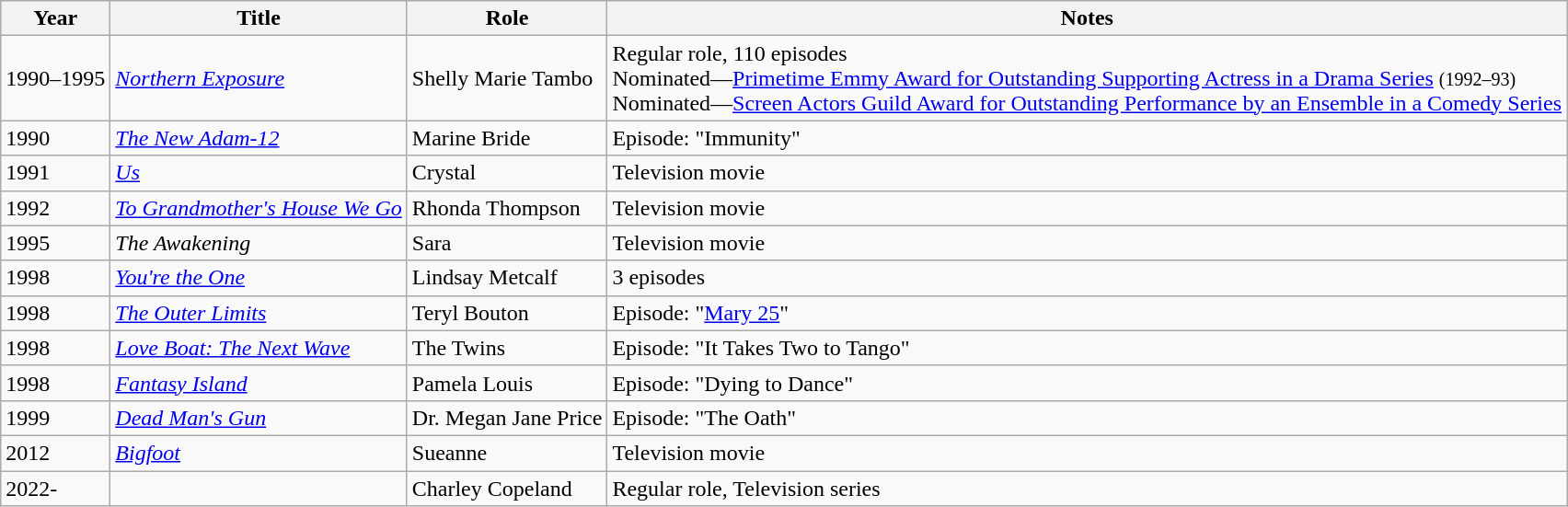<table class="wikitable">
<tr>
<th>Year</th>
<th>Title</th>
<th>Role</th>
<th>Notes</th>
</tr>
<tr>
<td>1990–1995</td>
<td><em><a href='#'>Northern Exposure</a></em></td>
<td>Shelly Marie Tambo</td>
<td>Regular role, 110 episodes<br>Nominated—<a href='#'>Primetime Emmy Award for Outstanding Supporting Actress in a Drama Series</a> <small>(1992–93)</small><br>Nominated—<a href='#'>Screen Actors Guild Award for Outstanding Performance by an Ensemble in a Comedy Series</a></td>
</tr>
<tr>
<td>1990</td>
<td><em><a href='#'>The New Adam-12</a></em></td>
<td>Marine Bride</td>
<td>Episode: "Immunity"</td>
</tr>
<tr>
<td>1991</td>
<td><em><a href='#'>Us</a></em></td>
<td>Crystal</td>
<td>Television movie</td>
</tr>
<tr>
<td>1992</td>
<td style="white-space:nowrap;"><em><a href='#'>To Grandmother's House We Go</a></em></td>
<td>Rhonda Thompson</td>
<td>Television movie</td>
</tr>
<tr>
<td>1995</td>
<td><em>The Awakening</em></td>
<td>Sara</td>
<td>Television movie</td>
</tr>
<tr>
<td>1998</td>
<td><em><a href='#'>You're the One</a></em></td>
<td>Lindsay Metcalf</td>
<td>3 episodes</td>
</tr>
<tr>
<td>1998</td>
<td><em><a href='#'>The Outer Limits</a></em></td>
<td>Teryl Bouton</td>
<td>Episode: "<a href='#'>Mary 25</a>"</td>
</tr>
<tr>
<td>1998</td>
<td><em><a href='#'>Love Boat: The Next Wave</a></em></td>
<td>The Twins</td>
<td>Episode: "It Takes Two to Tango"</td>
</tr>
<tr>
<td>1998</td>
<td><em><a href='#'>Fantasy Island</a></em></td>
<td>Pamela Louis</td>
<td>Episode: "Dying to Dance"</td>
</tr>
<tr>
<td>1999</td>
<td><em><a href='#'>Dead Man's Gun</a></em></td>
<td style="white-space:nowrap;">Dr. Megan Jane Price</td>
<td>Episode: "The Oath"</td>
</tr>
<tr>
<td>2012</td>
<td><em><a href='#'>Bigfoot</a></em></td>
<td>Sueanne</td>
<td>Television movie</td>
</tr>
<tr>
<td>2022-</td>
<td><em></em></td>
<td>Charley Copeland</td>
<td>Regular role, Television series</td>
</tr>
</table>
